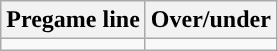<table class="wikitable">
<tr align="center">
<th>Pregame line</th>
<th>Over/under</th>
</tr>
<tr align="center">
<td></td>
<td></td>
</tr>
</table>
